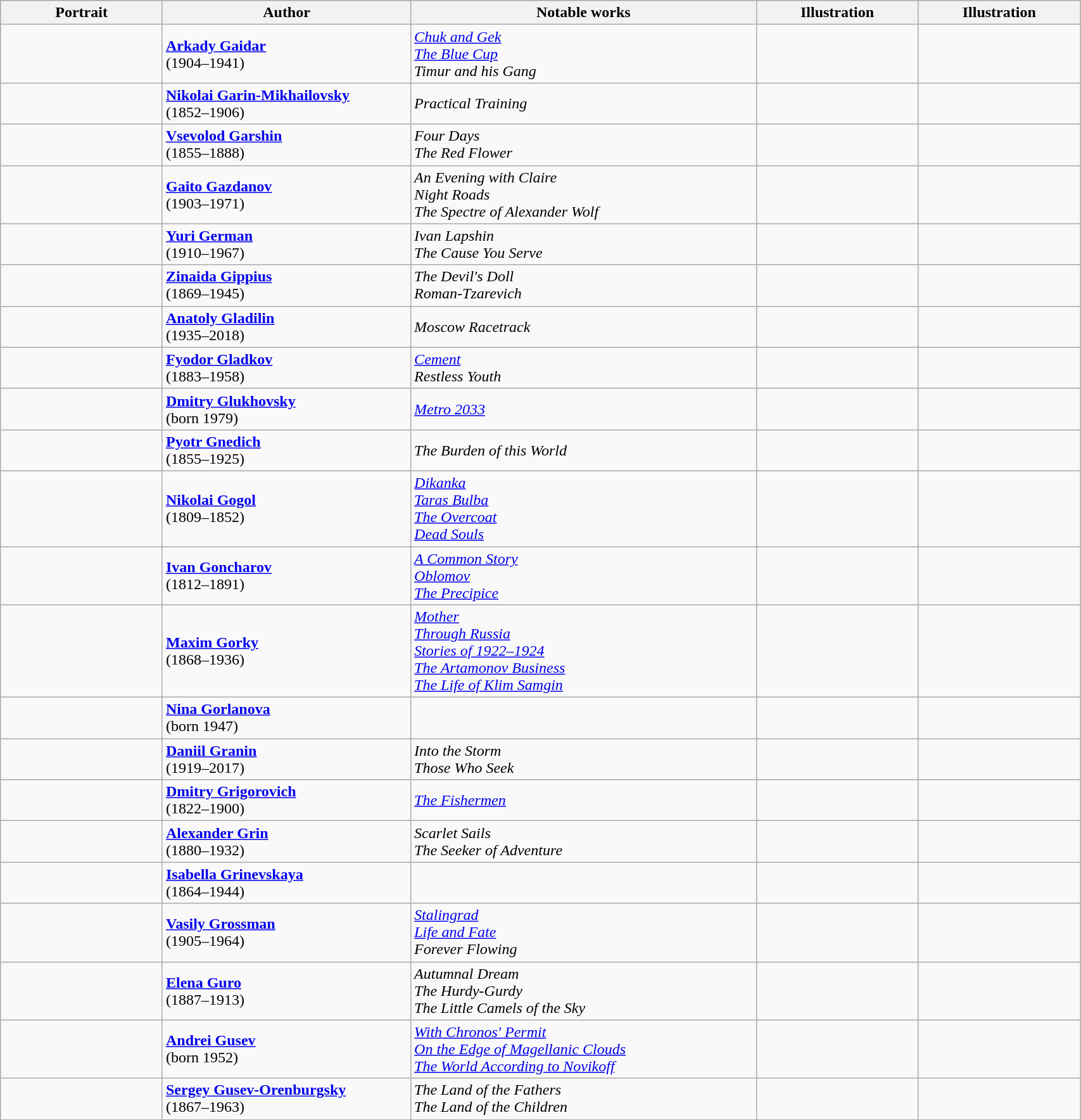<table class="wikitable" style="width:90%;">
<tr bgcolor="#cccccc">
<th width=15%>Portrait</th>
<th width=23%>Author</th>
<th width=32%>Notable works</th>
<th width=15%>Illustration</th>
<th width=15%>Illustration</th>
</tr>
<tr>
<td align=center></td>
<td><strong><a href='#'>Arkady Gaidar</a></strong><br>(1904–1941)</td>
<td><em><a href='#'>Chuk and Gek</a></em><br><em><a href='#'>The Blue Cup</a></em><br><em>Timur and his Gang</em></td>
<td align=center></td>
<td align=center></td>
</tr>
<tr>
<td align=center></td>
<td><strong><a href='#'>Nikolai Garin-Mikhailovsky</a></strong><br>(1852–1906)</td>
<td><em>Practical Training</em></td>
<td align=center></td>
<td align=center></td>
</tr>
<tr>
<td align=center></td>
<td><strong><a href='#'>Vsevolod Garshin</a></strong><br>(1855–1888)</td>
<td><em>Four Days</em><br><em>The Red Flower</em></td>
<td align=center></td>
<td align=center></td>
</tr>
<tr>
<td align=center></td>
<td><strong><a href='#'>Gaito Gazdanov</a></strong><br>(1903–1971)</td>
<td><em>An Evening with Claire</em><br><em>Night Roads</em><br><em>The Spectre of Alexander Wolf</em></td>
<td align=center></td>
<td align=center></td>
</tr>
<tr>
<td align=center></td>
<td><strong><a href='#'>Yuri German</a></strong><br>(1910–1967)</td>
<td><em>Ivan Lapshin</em><br><em>The Cause You Serve</em></td>
<td align=center></td>
<td align=center></td>
</tr>
<tr>
<td align=center></td>
<td><strong><a href='#'>Zinaida Gippius</a></strong><br>(1869–1945)</td>
<td><em>The Devil's Doll</em><br><em>Roman-Tzarevich</em></td>
<td align=center></td>
<td align=center></td>
</tr>
<tr>
<td align=center></td>
<td><strong><a href='#'>Anatoly Gladilin</a></strong><br>(1935–2018)</td>
<td><em>Moscow Racetrack</em></td>
<td align=center></td>
<td align=center></td>
</tr>
<tr>
<td align=center></td>
<td><strong><a href='#'>Fyodor Gladkov</a></strong><br>(1883–1958)</td>
<td><em><a href='#'>Cement</a></em><br><em>Restless Youth</em></td>
<td align=center></td>
<td align=center></td>
</tr>
<tr>
<td align=center></td>
<td><strong><a href='#'>Dmitry Glukhovsky</a></strong><br>(born 1979)</td>
<td><em><a href='#'>Metro 2033</a></em></td>
<td align=center></td>
<td align=center></td>
</tr>
<tr>
<td align=center></td>
<td><strong><a href='#'>Pyotr Gnedich</a></strong><br>(1855–1925)</td>
<td><em>The Burden of this World</em></td>
<td align=center></td>
<td align=center></td>
</tr>
<tr>
<td align=center></td>
<td><strong><a href='#'>Nikolai Gogol</a></strong><br>(1809–1852)</td>
<td><em><a href='#'>Dikanka</a></em><br><em><a href='#'>Taras Bulba</a></em><br><em><a href='#'>The Overcoat</a></em><br><em><a href='#'>Dead Souls</a></em></td>
<td align=center></td>
<td align=center></td>
</tr>
<tr>
<td align=center></td>
<td><strong><a href='#'>Ivan Goncharov</a></strong><br>(1812–1891)</td>
<td><em><a href='#'>A Common Story</a></em><br><em><a href='#'>Oblomov</a></em><br><em><a href='#'>The Precipice</a></em></td>
<td align=center></td>
<td align=center></td>
</tr>
<tr>
<td align=center></td>
<td><strong><a href='#'>Maxim Gorky</a></strong><br>(1868–1936)</td>
<td><em><a href='#'>Mother</a></em><br><em><a href='#'>Through Russia</a></em><br><em><a href='#'>Stories of 1922–1924</a></em><br><em><a href='#'>The Artamonov Business</a></em><br><em><a href='#'>The Life of Klim Samgin</a></em></td>
<td align=center></td>
<td align=center></td>
</tr>
<tr>
<td align=center></td>
<td><strong><a href='#'>Nina Gorlanova</a></strong><br>(born 1947)</td>
<td></td>
<td align=center></td>
<td align=center></td>
</tr>
<tr>
<td align=center></td>
<td><strong><a href='#'>Daniil Granin</a></strong><br>(1919–2017)</td>
<td><em>Into the Storm</em><br><em>Those Who Seek</em></td>
<td align=center></td>
<td align=center></td>
</tr>
<tr>
<td align=center></td>
<td><strong><a href='#'>Dmitry Grigorovich</a></strong><br>(1822–1900)</td>
<td><a href='#'><em>The Fishermen</em></a></td>
<td align=center></td>
<td align=center></td>
</tr>
<tr>
<td align=center></td>
<td><strong><a href='#'>Alexander Grin</a></strong><br>(1880–1932)</td>
<td><em>Scarlet Sails</em><br><em>The Seeker of Adventure</em></td>
<td align=center></td>
<td align=center></td>
</tr>
<tr>
<td align=center></td>
<td><strong><a href='#'>Isabella Grinevskaya</a></strong><br>(1864–1944)</td>
<td></td>
<td align=center></td>
<td align=center></td>
</tr>
<tr>
<td align=center></td>
<td><strong><a href='#'>Vasily Grossman</a></strong><br>(1905–1964)</td>
<td><em><a href='#'>Stalingrad</a></em><br><em><a href='#'>Life and Fate</a></em><br><em>Forever Flowing</em></td>
<td align=center></td>
<td align=center></td>
</tr>
<tr>
<td align=center></td>
<td><strong><a href='#'>Elena Guro</a></strong><br>(1887–1913)</td>
<td><em>Autumnal Dream</em><br><em>The Hurdy-Gurdy</em><br><em>The Little Camels of the Sky</em></td>
<td align=center></td>
<td align=center></td>
</tr>
<tr>
<td align=center></td>
<td><strong><a href='#'>Andrei Gusev</a></strong><br>(born 1952)</td>
<td><em><a href='#'>With Chronos' Permit</a></em><br> <em><a href='#'>On the Edge of Magellanic Clouds</a></em><br> <em><a href='#'>The World According to Novikoff</a></em></td>
<td align=center></td>
<td align=center></td>
</tr>
<tr>
<td align=center></td>
<td><strong><a href='#'>Sergey Gusev-Orenburgsky</a></strong><br>(1867–1963)</td>
<td><em>The Land of the Fathers</em><br><em>The Land of the Children</em></td>
<td align=center></td>
<td align=center></td>
</tr>
<tr>
</tr>
</table>
